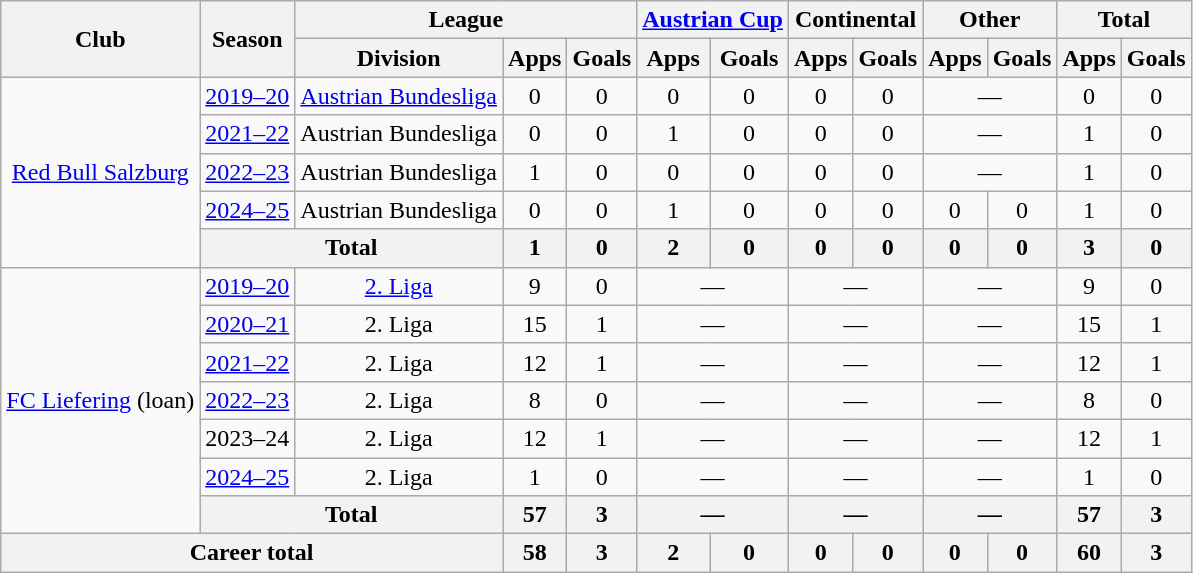<table class="wikitable" style="text-align:center">
<tr>
<th rowspan="2">Club</th>
<th rowspan="2">Season</th>
<th colspan="3">League</th>
<th colspan="2"><a href='#'>Austrian Cup</a></th>
<th colspan="2">Continental</th>
<th colspan="2">Other</th>
<th colspan="2">Total</th>
</tr>
<tr>
<th>Division</th>
<th>Apps</th>
<th>Goals</th>
<th>Apps</th>
<th>Goals</th>
<th>Apps</th>
<th>Goals</th>
<th>Apps</th>
<th>Goals</th>
<th>Apps</th>
<th>Goals</th>
</tr>
<tr>
<td rowspan="5"><a href='#'>Red Bull Salzburg</a></td>
<td><a href='#'>2019–20</a></td>
<td><a href='#'>Austrian Bundesliga</a></td>
<td>0</td>
<td>0</td>
<td>0</td>
<td>0</td>
<td>0</td>
<td>0</td>
<td colspan="2">—</td>
<td>0</td>
<td>0</td>
</tr>
<tr>
<td><a href='#'>2021–22</a></td>
<td>Austrian Bundesliga</td>
<td>0</td>
<td>0</td>
<td>1</td>
<td>0</td>
<td>0</td>
<td>0</td>
<td colspan="2">—</td>
<td>1</td>
<td>0</td>
</tr>
<tr>
<td><a href='#'>2022–23</a></td>
<td>Austrian Bundesliga</td>
<td>1</td>
<td>0</td>
<td>0</td>
<td>0</td>
<td>0</td>
<td>0</td>
<td colspan="2">—</td>
<td>1</td>
<td>0</td>
</tr>
<tr>
<td><a href='#'>2024–25</a></td>
<td>Austrian Bundesliga</td>
<td>0</td>
<td>0</td>
<td>1</td>
<td>0</td>
<td>0</td>
<td>0</td>
<td>0</td>
<td>0</td>
<td>1</td>
<td>0</td>
</tr>
<tr>
<th colspan="2">Total</th>
<th>1</th>
<th>0</th>
<th>2</th>
<th>0</th>
<th>0</th>
<th>0</th>
<th>0</th>
<th>0</th>
<th>3</th>
<th>0</th>
</tr>
<tr>
<td rowspan="7"><a href='#'>FC Liefering</a> (loan)</td>
<td><a href='#'>2019–20</a></td>
<td><a href='#'>2. Liga</a></td>
<td>9</td>
<td>0</td>
<td colspan="2">—</td>
<td colspan="2">—</td>
<td colspan="2">—</td>
<td>9</td>
<td>0</td>
</tr>
<tr>
<td><a href='#'>2020–21</a></td>
<td>2. Liga</td>
<td>15</td>
<td>1</td>
<td colspan="2">—</td>
<td colspan="2">—</td>
<td colspan="2">—</td>
<td>15</td>
<td>1</td>
</tr>
<tr>
<td><a href='#'>2021–22</a></td>
<td>2. Liga</td>
<td>12</td>
<td>1</td>
<td colspan="2">—</td>
<td colspan="2">—</td>
<td colspan="2">—</td>
<td>12</td>
<td>1</td>
</tr>
<tr>
<td><a href='#'>2022–23</a></td>
<td>2. Liga</td>
<td>8</td>
<td>0</td>
<td colspan="2">—</td>
<td colspan="2">—</td>
<td colspan="2">—</td>
<td>8</td>
<td>0</td>
</tr>
<tr>
<td>2023–24</td>
<td>2. Liga</td>
<td>12</td>
<td>1</td>
<td colspan="2">—</td>
<td colspan="2">—</td>
<td colspan="2">—</td>
<td>12</td>
<td>1</td>
</tr>
<tr>
<td><a href='#'>2024–25</a></td>
<td>2. Liga</td>
<td>1</td>
<td>0</td>
<td colspan="2">—</td>
<td colspan="2">—</td>
<td colspan="2">—</td>
<td>1</td>
<td>0</td>
</tr>
<tr>
<th colspan="2">Total</th>
<th>57</th>
<th>3</th>
<th colspan="2">—</th>
<th colspan="2">—</th>
<th colspan="2">—</th>
<th>57</th>
<th>3</th>
</tr>
<tr>
<th colspan="3">Career total</th>
<th>58</th>
<th>3</th>
<th>2</th>
<th>0</th>
<th>0</th>
<th>0</th>
<th>0</th>
<th>0</th>
<th>60</th>
<th>3</th>
</tr>
</table>
